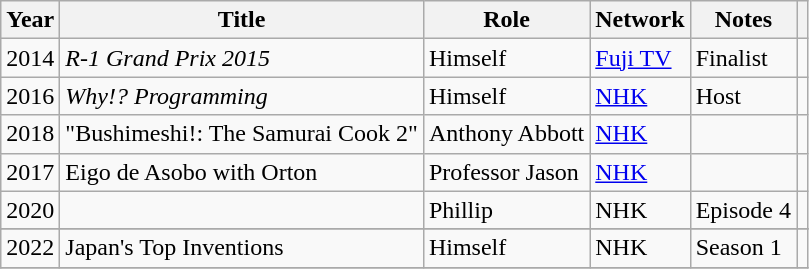<table class="wikitable">
<tr {| class="wikitable sortable">
<th>Year</th>
<th>Title</th>
<th>Role</th>
<th>Network</th>
<th>Notes</th>
<th class="unsortable"></th>
</tr>
<tr>
<td>2014</td>
<td><em>R-1 Grand Prix 2015</em></td>
<td>Himself</td>
<td><a href='#'>Fuji TV</a></td>
<td>Finalist</td>
<td></td>
</tr>
<tr>
<td>2016</td>
<td><em>Why!? Programming</em></td>
<td>Himself</td>
<td><a href='#'>NHK</a></td>
<td>Host</td>
<td></td>
</tr>
<tr>
<td>2018</td>
<td>"Bushimeshi!: The Samurai Cook 2"</td>
<td>Anthony Abbott</td>
<td><a href='#'>NHK</a></td>
<td></td>
<td></td>
</tr>
<tr>
<td>2017</td>
<td>Eigo de Asobo with Orton</td>
<td>Professor Jason</td>
<td><a href='#'>NHK</a></td>
<td></td>
<td></td>
</tr>
<tr>
<td>2020</td>
<td><em></em></td>
<td>Phillip</td>
<td>NHK</td>
<td>Episode 4</td>
<td></td>
</tr>
<tr>
</tr>
<tr>
<td>2022</td>
<td>Japan's Top Inventions</td>
<td>Himself</td>
<td>NHK</td>
<td>Season 1</td>
<td></td>
</tr>
<tr>
</tr>
</table>
